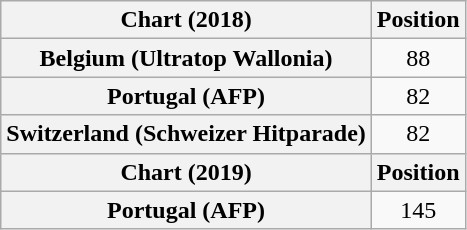<table class="wikitable sortable plainrowheaders" style="text-align:center">
<tr>
<th scope="col">Chart (2018)</th>
<th scope="col">Position</th>
</tr>
<tr>
<th scope="row">Belgium (Ultratop Wallonia)</th>
<td>88</td>
</tr>
<tr>
<th scope="row">Portugal (AFP)</th>
<td>82</td>
</tr>
<tr>
<th scope="row">Switzerland (Schweizer Hitparade)</th>
<td>82</td>
</tr>
<tr>
<th scope="col">Chart (2019)</th>
<th scope="col">Position</th>
</tr>
<tr>
<th scope="row">Portugal (AFP)</th>
<td>145</td>
</tr>
</table>
